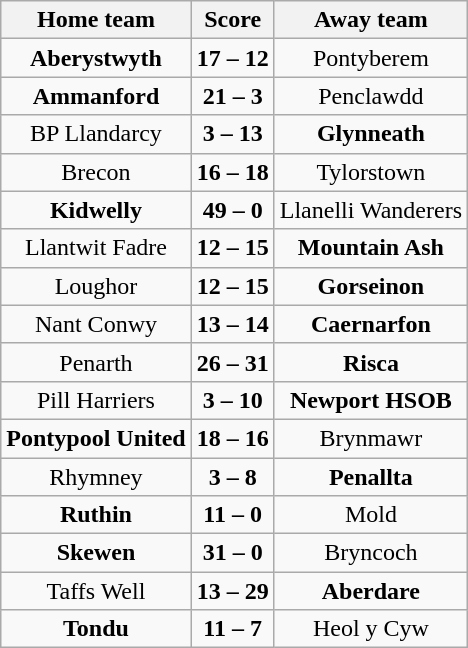<table class="wikitable" style="text-align: center">
<tr>
<th>Home team</th>
<th>Score</th>
<th>Away team</th>
</tr>
<tr>
<td><strong>Aberystwyth</strong></td>
<td><strong>17 – 12</strong></td>
<td>Pontyberem</td>
</tr>
<tr>
<td><strong>Ammanford</strong></td>
<td><strong>21 – 3</strong></td>
<td>Penclawdd</td>
</tr>
<tr>
<td>BP Llandarcy</td>
<td><strong>3 – 13</strong></td>
<td><strong>Glynneath</strong></td>
</tr>
<tr>
<td>Brecon</td>
<td><strong>16 – 18</strong></td>
<td>Tylorstown</td>
</tr>
<tr>
<td><strong>Kidwelly</strong></td>
<td><strong>49 – 0</strong></td>
<td>Llanelli Wanderers</td>
</tr>
<tr>
<td>Llantwit Fadre</td>
<td><strong>12 – 15</strong></td>
<td><strong>Mountain Ash</strong></td>
</tr>
<tr>
<td>Loughor</td>
<td><strong>12 – 15</strong></td>
<td><strong>Gorseinon</strong></td>
</tr>
<tr>
<td>Nant Conwy</td>
<td><strong>13 – 14</strong></td>
<td><strong>Caernarfon</strong></td>
</tr>
<tr>
<td>Penarth</td>
<td><strong>26 – 31</strong></td>
<td><strong>Risca</strong></td>
</tr>
<tr>
<td>Pill Harriers</td>
<td><strong>3 – 10</strong></td>
<td><strong>Newport HSOB</strong></td>
</tr>
<tr>
<td><strong>Pontypool United</strong></td>
<td><strong>18 – 16</strong></td>
<td>Brynmawr</td>
</tr>
<tr>
<td>Rhymney</td>
<td><strong>3 – 8</strong></td>
<td><strong>Penallta</strong></td>
</tr>
<tr>
<td><strong>Ruthin</strong></td>
<td><strong>11 – 0</strong></td>
<td>Mold</td>
</tr>
<tr>
<td><strong>Skewen</strong></td>
<td><strong>31 – 0</strong></td>
<td>Bryncoch</td>
</tr>
<tr>
<td>Taffs Well</td>
<td><strong>13 – 29</strong></td>
<td><strong>Aberdare</strong></td>
</tr>
<tr>
<td><strong>Tondu</strong></td>
<td><strong>11 – 7</strong></td>
<td>Heol y Cyw</td>
</tr>
</table>
